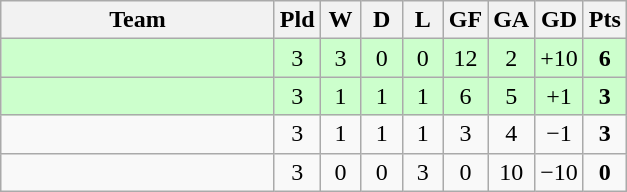<table class="wikitable" style="text-align: center;">
<tr>
<th width=175>Team</th>
<th width=20>Pld</th>
<th width=20>W</th>
<th width=20>D</th>
<th width=20>L</th>
<th width=20>GF</th>
<th width=20>GA</th>
<th width=20>GD</th>
<th width=20>Pts</th>
</tr>
<tr bgcolor=ccffcc>
<td style="text-align:left;"></td>
<td>3</td>
<td>3</td>
<td>0</td>
<td>0</td>
<td>12</td>
<td>2</td>
<td>+10</td>
<td><strong>6</strong></td>
</tr>
<tr bgcolor=ccffcc>
<td style="text-align:left;"></td>
<td>3</td>
<td>1</td>
<td>1</td>
<td>1</td>
<td>6</td>
<td>5</td>
<td>+1</td>
<td><strong>3</strong></td>
</tr>
<tr>
<td style="text-align:left;"></td>
<td>3</td>
<td>1</td>
<td>1</td>
<td>1</td>
<td>3</td>
<td>4</td>
<td>−1</td>
<td><strong>3</strong></td>
</tr>
<tr>
<td style="text-align:left;"></td>
<td>3</td>
<td>0</td>
<td>0</td>
<td>3</td>
<td>0</td>
<td>10</td>
<td>−10</td>
<td><strong>0</strong></td>
</tr>
</table>
